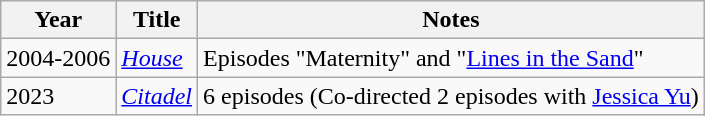<table class="wikitable">
<tr>
<th>Year</th>
<th>Title</th>
<th>Notes</th>
</tr>
<tr>
<td>2004-2006</td>
<td><em><a href='#'>House</a></em></td>
<td>Episodes "Maternity" and "<a href='#'>Lines in the Sand</a>"</td>
</tr>
<tr>
<td>2023</td>
<td><em><a href='#'>Citadel</a></em></td>
<td>6 episodes (Co-directed 2 episodes with <a href='#'>Jessica Yu</a>)</td>
</tr>
</table>
